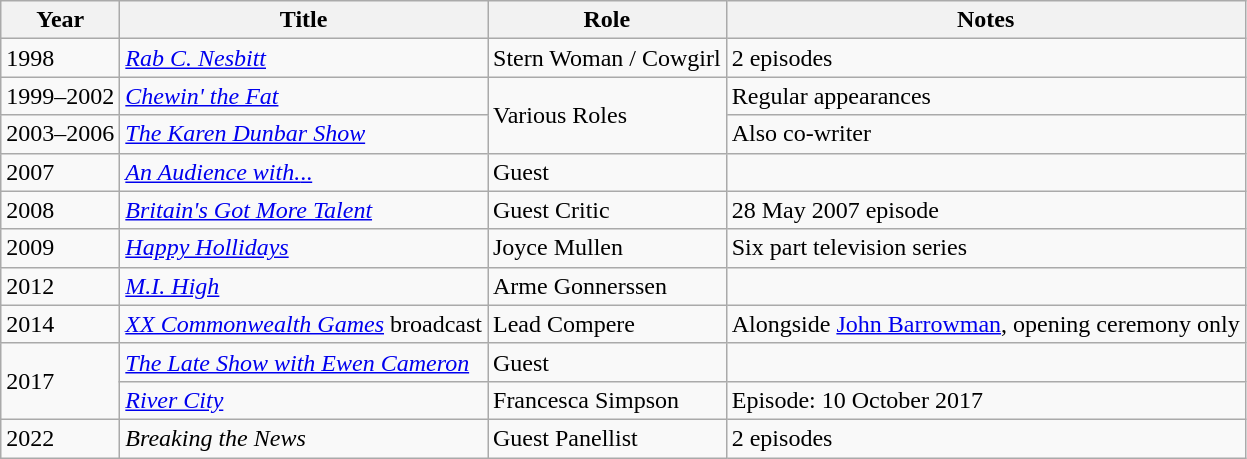<table class="wikitable sortable">
<tr>
<th>Year</th>
<th>Title</th>
<th>Role</th>
<th class="unsortable">Notes</th>
</tr>
<tr>
<td>1998</td>
<td><em><a href='#'>Rab C. Nesbitt</a></em></td>
<td>Stern Woman / Cowgirl</td>
<td>2 episodes</td>
</tr>
<tr>
<td>1999–2002</td>
<td><em><a href='#'>Chewin' the Fat</a></em></td>
<td rowspan="2">Various Roles</td>
<td>Regular appearances</td>
</tr>
<tr>
<td>2003–2006</td>
<td><em><a href='#'>The Karen Dunbar Show</a></em></td>
<td>Also co-writer</td>
</tr>
<tr>
<td>2007</td>
<td><a href='#'><em>An Audience with.</em>..</a></td>
<td>Guest</td>
<td></td>
</tr>
<tr>
<td>2008</td>
<td><em><a href='#'>Britain's Got More Talent</a></em></td>
<td>Guest Critic</td>
<td>28 May 2007 episode</td>
</tr>
<tr>
<td>2009</td>
<td><em><a href='#'>Happy Hollidays</a></em></td>
<td>Joyce Mullen</td>
<td>Six part television series</td>
</tr>
<tr>
<td>2012</td>
<td><em><a href='#'>M.I. High</a></em></td>
<td>Arme Gonnerssen</td>
<td></td>
</tr>
<tr>
<td>2014</td>
<td><em><a href='#'>XX Commonwealth Games</a></em> broadcast</td>
<td>Lead Compere</td>
<td>Alongside <a href='#'>John Barrowman</a>, opening ceremony only</td>
</tr>
<tr>
<td rowspan="2">2017</td>
<td><em><a href='#'>The Late Show with Ewen Cameron</a></em></td>
<td>Guest</td>
<td></td>
</tr>
<tr>
<td><em><a href='#'>River City</a></em></td>
<td>Francesca Simpson</td>
<td>Episode: 10 October 2017</td>
</tr>
<tr>
<td>2022</td>
<td><em>Breaking the News</em></td>
<td>Guest Panellist</td>
<td>2 episodes</td>
</tr>
</table>
